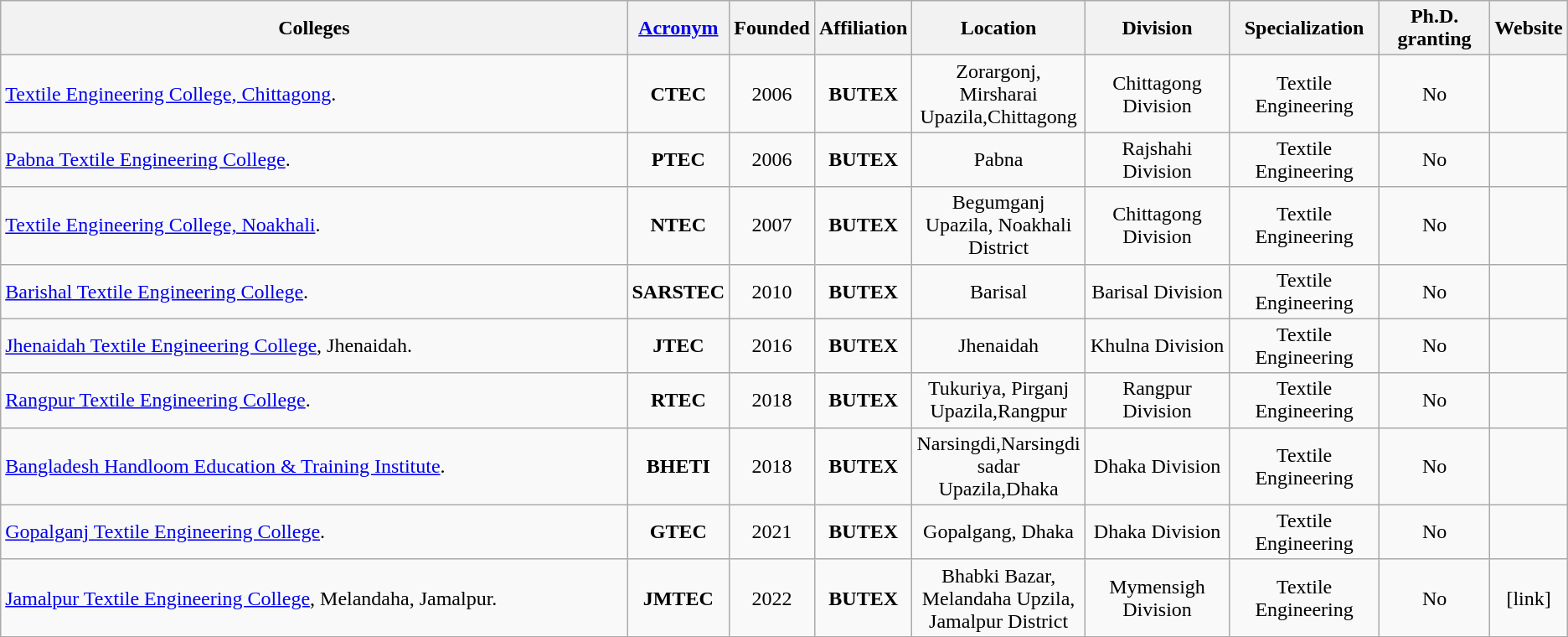<table class="wikitable sortable mw-datatable static-row-numbers">
<tr>
<th Universityss="unsortable">Colleges</th>
<th><a href='#'>Acronym</a></th>
<th>Founded</th>
<th>Affiliation</th>
<th>Location</th>
<th>Division</th>
<th>Specialization</th>
<th>Ph.D. granting</th>
<th>Website</th>
</tr>
<tr>
<td style="width:40%;"><a href='#'>Textile Engineering College, Chittagong</a>.</td>
<td style="text-align:center; width:5%;"><strong>CTEC</strong></td>
<td style="text-align:center; width:5%;">2006</td>
<td style="text-align:center; width:5%;"><strong>BUTEX</strong></td>
<td style="text-align:center; width:7%;">Zorargonj, Mirsharai Upazila,Chittagong</td>
<td style="text-align:center;">Chittagong Division</td>
<td style="text-align:center;">Textile Engineering</td>
<td style="text-align:center;">No</td>
<td style="text-align:center;"></td>
</tr>
<tr>
<td style="width:40%;"><a href='#'>Pabna Textile Engineering College</a>.</td>
<td style="text-align:center; width:5%;"><strong>PTEC</strong></td>
<td style="text-align:center; width:5%;">2006</td>
<td style="text-align:center; width:5%;"><strong>BUTEX</strong></td>
<td style="text-align:center; width:7%;">Pabna</td>
<td style="text-align:center;">Rajshahi Division</td>
<td style="text-align:center;">Textile Engineering</td>
<td style="text-align:center;">No</td>
<td style="text-align:center;"></td>
</tr>
<tr>
<td style="width:40%;"><a href='#'>Textile Engineering College, Noakhali</a>.</td>
<td style="text-align:center; width:5%;"><strong>NTEC</strong></td>
<td style="text-align:center; width:5%;">2007</td>
<td style="text-align:center; width:5%;"><strong>BUTEX</strong></td>
<td style="text-align:center; width:7%;">Begumganj Upazila, Noakhali District</td>
<td style="text-align:center;">Chittagong Division</td>
<td style="text-align:center;">Textile Engineering</td>
<td style="text-align:center;">No</td>
<td style="text-align:center;"></td>
</tr>
<tr>
<td style="width:40%;"><a href='#'>Barishal Textile Engineering College</a>.</td>
<td style="text-align:center; width:5%;"><strong>SARSTEC</strong></td>
<td style="text-align:center; width:5%;">2010</td>
<td style="text-align:center; width:5%;"><strong>BUTEX</strong></td>
<td style="text-align:center; width:7%;">Barisal</td>
<td style="text-align:center;">Barisal Division</td>
<td style="text-align:center;">Textile Engineering</td>
<td style="text-align:center;">No</td>
<td style="text-align:center;"></td>
</tr>
<tr>
<td style="width:40%;"><a href='#'>Jhenaidah Textile Engineering College</a>, Jhenaidah.</td>
<td style="text-align:center; width:5%;"><strong>JTEC</strong></td>
<td style="text-align:center; width:5%;">2016</td>
<td style="text-align:center; width:5%;"><strong>BUTEX</strong></td>
<td style="text-align:center; width:7%;">Jhenaidah</td>
<td style="text-align:center;">Khulna Division</td>
<td style="text-align:center;">Textile Engineering</td>
<td style="text-align:center;">No</td>
<td style="text-align:center;"></td>
</tr>
<tr>
<td style="width:40%;"><a href='#'>Rangpur Textile Engineering College</a>.</td>
<td style="text-align:center; width:5%;"><strong>RTEC</strong></td>
<td style="text-align:center; width:5%;">2018</td>
<td style="text-align:center; width:5%;"><strong>BUTEX</strong></td>
<td style="text-align:center; width:7%;">Tukuriya, Pirganj Upazila,Rangpur</td>
<td style="text-align:center;">Rangpur Division</td>
<td style="text-align:center;">Textile Engineering</td>
<td style="text-align:center;">No</td>
<td style="text-align:center;"></td>
</tr>
<tr>
<td style="width:40%;"><a href='#'>Bangladesh Handloom Education & Training Institute</a>.</td>
<td style="text-align:center; width:5%;"><strong>BHETI</strong></td>
<td style="text-align:center; width:5%;">2018</td>
<td style="text-align:center; width:5%;"><strong>BUTEX</strong></td>
<td style="text-align:center; width:7%;">Narsingdi,Narsingdi sadar Upazila,Dhaka</td>
<td style="text-align:center;">Dhaka  Division</td>
<td style="text-align:center;">Textile Engineering</td>
<td style="text-align:center;">No</td>
<td style="text-align:center;"></td>
</tr>
<tr>
<td style="width:40%;"><a href='#'>Gopalganj Textile Engineering College</a>.</td>
<td style="text-align:center; width:5%;"><strong>GTEC</strong></td>
<td style="text-align:center; width:5%;">2021</td>
<td style="text-align:center; width:5%;"><strong>BUTEX</strong></td>
<td style="text-align:center; width:7%;">Gopalgang, Dhaka</td>
<td style="text-align:center;">Dhaka Division</td>
<td style="text-align:center;">Textile Engineering</td>
<td style="text-align:center;">No</td>
<td style="text-align:center;"></td>
</tr>
<tr>
<td style="width:40%;"><a href='#'>Jamalpur Textile Engineering College</a>, Melandaha, Jamalpur.</td>
<td style="text-align:center; width:5%;"><strong>JMTEC</strong></td>
<td style="text-align:center; width:5%;">2022</td>
<td style="text-align:center; width:5%;"><strong>BUTEX</strong></td>
<td style="text-align:center; width:7%;">Bhabki Bazar, Melandaha Upzila, Jamalpur District</td>
<td style="text-align:center;">Mymensigh Division</td>
<td style="text-align:center;">Textile Engineering</td>
<td style="text-align:center;">No</td>
<td style="text-align:center;">[link]</td>
</tr>
</table>
